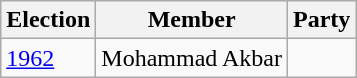<table class="wikitable sortable">
<tr>
<th>Election</th>
<th>Member</th>
<th colspan=2>Party</th>
</tr>
<tr>
<td><a href='#'>1962</a></td>
<td>Mohammad Akbar</td>
<td></td>
</tr>
</table>
